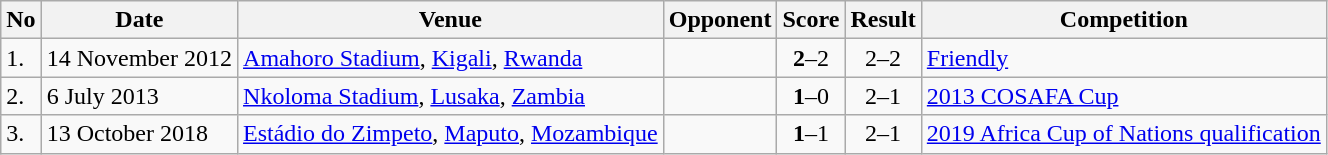<table class="wikitable" style="font-size:100%;">
<tr>
<th>No</th>
<th>Date</th>
<th>Venue</th>
<th>Opponent</th>
<th>Score</th>
<th>Result</th>
<th>Competition</th>
</tr>
<tr>
<td>1.</td>
<td>14 November 2012</td>
<td><a href='#'>Amahoro Stadium</a>, <a href='#'>Kigali</a>, <a href='#'>Rwanda</a></td>
<td></td>
<td align=center><strong>2</strong>–2</td>
<td align=center>2–2</td>
<td><a href='#'>Friendly</a></td>
</tr>
<tr>
<td>2.</td>
<td>6 July 2013</td>
<td><a href='#'>Nkoloma Stadium</a>, <a href='#'>Lusaka</a>, <a href='#'>Zambia</a></td>
<td></td>
<td align=center><strong>1</strong>–0</td>
<td align=center>2–1</td>
<td><a href='#'>2013 COSAFA Cup</a></td>
</tr>
<tr>
<td>3.</td>
<td>13 October 2018</td>
<td><a href='#'>Estádio do Zimpeto</a>, <a href='#'>Maputo</a>, <a href='#'>Mozambique</a></td>
<td></td>
<td align=center><strong>1</strong>–1</td>
<td align=center>2–1</td>
<td><a href='#'>2019 Africa Cup of Nations qualification</a></td>
</tr>
</table>
